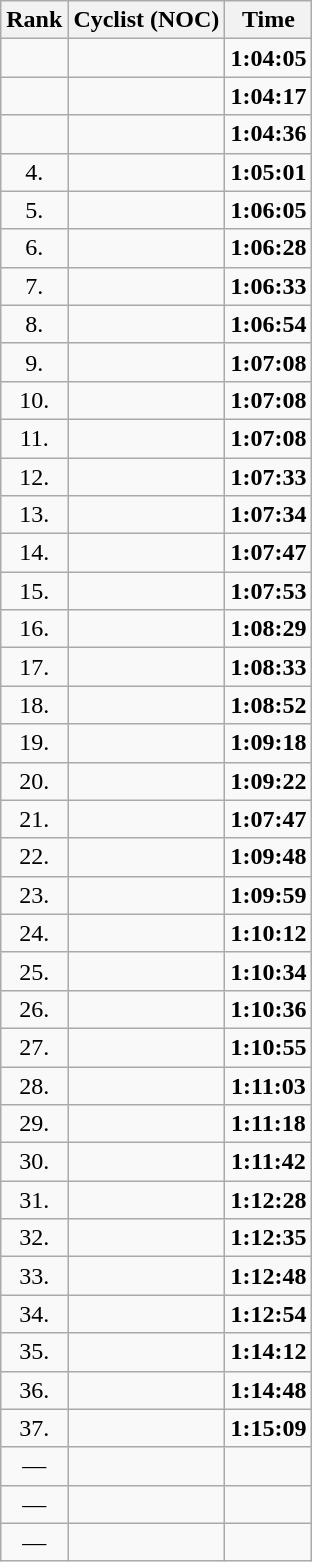<table class="wikitable sortable" style="text-align:center">
<tr>
<th>Rank</th>
<th>Cyclist (NOC)</th>
<th>Time</th>
</tr>
<tr>
<td></td>
<td></td>
<td align="center"><strong>1:04:05</strong></td>
</tr>
<tr>
<td></td>
<td></td>
<td align="center"><strong>1:04:17</strong></td>
</tr>
<tr>
<td></td>
<td></td>
<td align="center"><strong>1:04:36</strong></td>
</tr>
<tr>
<td align="center">4.</td>
<td></td>
<td align="center"><strong>1:05:01</strong></td>
</tr>
<tr>
<td align="center">5.</td>
<td></td>
<td align="center"><strong>1:06:05</strong></td>
</tr>
<tr>
<td align="center">6.</td>
<td></td>
<td align="center"><strong>1:06:28</strong></td>
</tr>
<tr>
<td align="center">7.</td>
<td></td>
<td align="center"><strong>1:06:33</strong></td>
</tr>
<tr>
<td align="center">8.</td>
<td></td>
<td align="center"><strong>1:06:54</strong></td>
</tr>
<tr>
<td align="center">9.</td>
<td></td>
<td align="center"><strong>1:07:08</strong></td>
</tr>
<tr>
<td align="center">10.</td>
<td></td>
<td align="center"><strong>1:07:08</strong></td>
</tr>
<tr>
<td align="center">11.</td>
<td></td>
<td align="center"><strong>1:07:08</strong></td>
</tr>
<tr>
<td align="center">12.</td>
<td></td>
<td align="center"><strong>1:07:33</strong></td>
</tr>
<tr>
<td align="center">13.</td>
<td></td>
<td align="center"><strong>1:07:34</strong></td>
</tr>
<tr>
<td align="center">14.</td>
<td></td>
<td align="center"><strong>1:07:47</strong></td>
</tr>
<tr>
<td align="center">15.</td>
<td></td>
<td align="center"><strong>1:07:53</strong></td>
</tr>
<tr>
<td align="center">16.</td>
<td></td>
<td align="center"><strong>1:08:29</strong></td>
</tr>
<tr>
<td align="center">17.</td>
<td></td>
<td align="center"><strong>1:08:33</strong></td>
</tr>
<tr>
<td align="center">18.</td>
<td></td>
<td align="center"><strong>1:08:52</strong></td>
</tr>
<tr>
<td align="center">19.</td>
<td></td>
<td align="center"><strong>1:09:18</strong></td>
</tr>
<tr>
<td align="center">20.</td>
<td></td>
<td align="center"><strong>1:09:22</strong></td>
</tr>
<tr>
<td align="center">21.</td>
<td></td>
<td align="center"><strong>1:07:47</strong></td>
</tr>
<tr>
<td align="center">22.</td>
<td></td>
<td align="center"><strong>1:09:48</strong></td>
</tr>
<tr>
<td align="center">23.</td>
<td></td>
<td align="center"><strong>1:09:59</strong></td>
</tr>
<tr>
<td align="center">24.</td>
<td></td>
<td align="center"><strong>1:10:12</strong></td>
</tr>
<tr>
<td align="center">25.</td>
<td></td>
<td align="center"><strong>1:10:34</strong></td>
</tr>
<tr>
<td align="center">26.</td>
<td></td>
<td align="center"><strong>1:10:36</strong></td>
</tr>
<tr>
<td align="center">27.</td>
<td></td>
<td align="center"><strong>1:10:55</strong></td>
</tr>
<tr>
<td align="center">28.</td>
<td></td>
<td align="center"><strong>1:11:03</strong></td>
</tr>
<tr>
<td align="center">29.</td>
<td></td>
<td align="center"><strong>1:11:18</strong></td>
</tr>
<tr>
<td align="center">30.</td>
<td></td>
<td align="center"><strong>1:11:42</strong></td>
</tr>
<tr>
<td align="center">31.</td>
<td></td>
<td align="center"><strong>1:12:28</strong></td>
</tr>
<tr>
<td align="center">32.</td>
<td></td>
<td align="center"><strong>1:12:35</strong></td>
</tr>
<tr>
<td align="center">33.</td>
<td></td>
<td align="center"><strong>1:12:48</strong></td>
</tr>
<tr>
<td align="center">34.</td>
<td></td>
<td align="center"><strong>1:12:54</strong></td>
</tr>
<tr>
<td align="center">35.</td>
<td></td>
<td align="center"><strong>1:14:12</strong></td>
</tr>
<tr>
<td align="center">36.</td>
<td></td>
<td align="center"><strong>1:14:48</strong></td>
</tr>
<tr>
<td align="center">37.</td>
<td></td>
<td align="center"><strong>1:15:09</strong></td>
</tr>
<tr>
<td align="center">—</td>
<td></td>
<td data-sort-value=9:99:99></td>
</tr>
<tr>
<td align="center">—</td>
<td></td>
<td data-sort-value=9:99:99></td>
</tr>
<tr>
<td align="center">—</td>
<td></td>
<td data-sort-value=9:99:99></td>
</tr>
</table>
